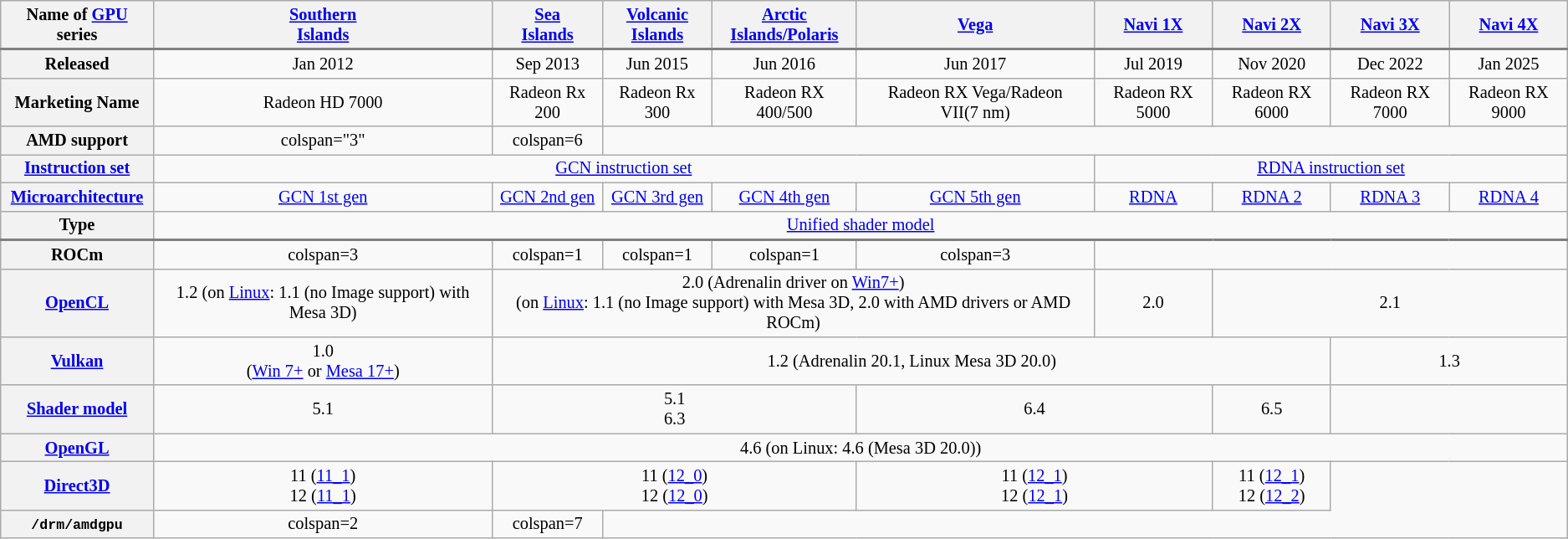<table class="wikitable" style="font-size: 85%; text-align: center">
<tr>
<th>Name of <a href='#'>GPU</a> series</th>
<th><a href='#'>Southern<br>Islands</a></th>
<th><a href='#'>Sea<br>Islands</a></th>
<th><a href='#'>Volcanic<br>Islands</a></th>
<th><a href='#'>Arctic<br>Islands/Polaris</a></th>
<th><a href='#'>Vega</a></th>
<th><a href='#'>Navi 1X</a></th>
<th><a href='#'>Navi 2X</a></th>
<th><a href='#'>Navi 3X</a></th>
<th><a href='#'>Navi 4X</a></th>
</tr>
<tr style="border-top:2px solid grey">
<th>Released</th>
<td>Jan 2012</td>
<td>Sep 2013</td>
<td>Jun 2015</td>
<td>Jun 2016</td>
<td>Jun 2017</td>
<td>Jul 2019</td>
<td>Nov 2020</td>
<td>Dec 2022</td>
<td>Jan 2025</td>
</tr>
<tr>
<th>Marketing Name</th>
<td>Radeon HD 7000</td>
<td>Radeon Rx 200</td>
<td>Radeon Rx 300</td>
<td>Radeon RX 400/500</td>
<td>Radeon RX Vega/Radeon VII(7 nm)</td>
<td>Radeon RX 5000</td>
<td>Radeon RX 6000</td>
<td>Radeon RX 7000</td>
<td>Radeon RX 9000</td>
</tr>
<tr>
<th>AMD support</th>
<td>colspan="3" </td>
<td>colspan=6 </td>
</tr>
<tr>
<th><a href='#'>Instruction set</a></th>
<td colspan=5><a href='#'>GCN instruction set</a></td>
<td colspan=4><a href='#'>RDNA instruction set</a></td>
</tr>
<tr>
<th><a href='#'>Microarchitecture</a></th>
<td><a href='#'>GCN 1st gen</a></td>
<td><a href='#'>GCN 2nd gen</a></td>
<td><a href='#'>GCN 3rd gen</a></td>
<td><a href='#'>GCN 4th gen</a></td>
<td><a href='#'>GCN 5th gen</a></td>
<td><a href='#'>RDNA</a></td>
<td><a href='#'>RDNA 2</a></td>
<td><a href='#'>RDNA 3</a></td>
<td><a href='#'>RDNA 4</a></td>
</tr>
<tr>
<th>Type</th>
<td colspan="9"><a href='#'>Unified shader model</a></td>
</tr>
<tr style="border-top:2px solid grey">
<th>ROCm</th>
<td>colspan=3 </td>
<td>colspan=1 </td>
<td>colspan=1 </td>
<td>colspan=1 </td>
<td>colspan=3 </td>
</tr>
<tr>
<th><a href='#'>OpenCL</a></th>
<td>1.2 (on <a href='#'>Linux</a>: 1.1 (no Image support) with Mesa 3D)</td>
<td colspan=4>2.0 (Adrenalin driver on <a href='#'>Win7+</a>)<br>(on <a href='#'>Linux</a>: 1.1 (no Image support) with Mesa 3D, 2.0 with AMD drivers or AMD ROCm)</td>
<td>2.0</td>
<td colspan=3>2.1</td>
</tr>
<tr>
<th><a href='#'>Vulkan</a></th>
<td>1.0<br>(<a href='#'>Win 7+</a> or <a href='#'>Mesa 17+</a>)</td>
<td colspan=6>1.2 (Adrenalin 20.1, Linux Mesa 3D 20.0)</td>
<td colspan=2>1.3</td>
</tr>
<tr>
<th><a href='#'>Shader model</a></th>
<td>5.1</td>
<td colspan=3>5.1<br>6.3</td>
<td colspan=2>6.4</td>
<td>6.5</td>
</tr>
<tr>
<th><a href='#'>OpenGL</a></th>
<td colspan=9>4.6 (on Linux: 4.6 (Mesa 3D 20.0))</td>
</tr>
<tr>
<th><a href='#'>Direct3D</a></th>
<td>11 (<a href='#'>11_1</a>)<br>12 (<a href='#'>11_1</a>)</td>
<td colspan=3>11 (<a href='#'>12_0</a>)<br>12 (<a href='#'>12_0</a>)</td>
<td colspan=2>11 (<a href='#'>12_1</a>)<br>12 (<a href='#'>12_1</a>)</td>
<td>11 (<a href='#'>12_1</a>)<br>12 (<a href='#'>12_2</a>)</td>
</tr>
<tr>
<th><code>/drm/amdgpu</code></th>
<td>colspan=2 </td>
<td>colspan=7 </td>
</tr>
</table>
